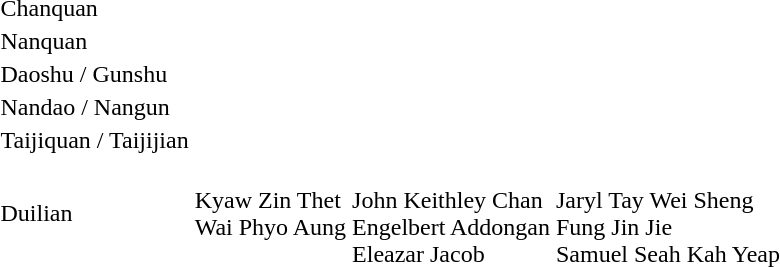<table>
<tr>
<td>Chanquan</td>
<td></td>
<td></td>
<td></td>
</tr>
<tr>
<td>Nanquan</td>
<td></td>
<td></td>
<td></td>
</tr>
<tr>
<td>Daoshu / Gunshu</td>
<td></td>
<td></td>
<td></td>
</tr>
<tr>
<td>Nandao / Nangun</td>
<td></td>
<td></td>
<td></td>
</tr>
<tr>
<td>Taijiquan / Taijijian</td>
<td></td>
<td></td>
<td></td>
</tr>
<tr>
<td>Duilian</td>
<td valign="top"><br>Kyaw Zin Thet<br>Wai Phyo Aung</td>
<td><br>John Keithley Chan<br>Engelbert Addongan<br>Eleazar Jacob</td>
<td><br>Jaryl Tay Wei Sheng<br>Fung Jin Jie<br>Samuel Seah Kah Yeap</td>
</tr>
</table>
